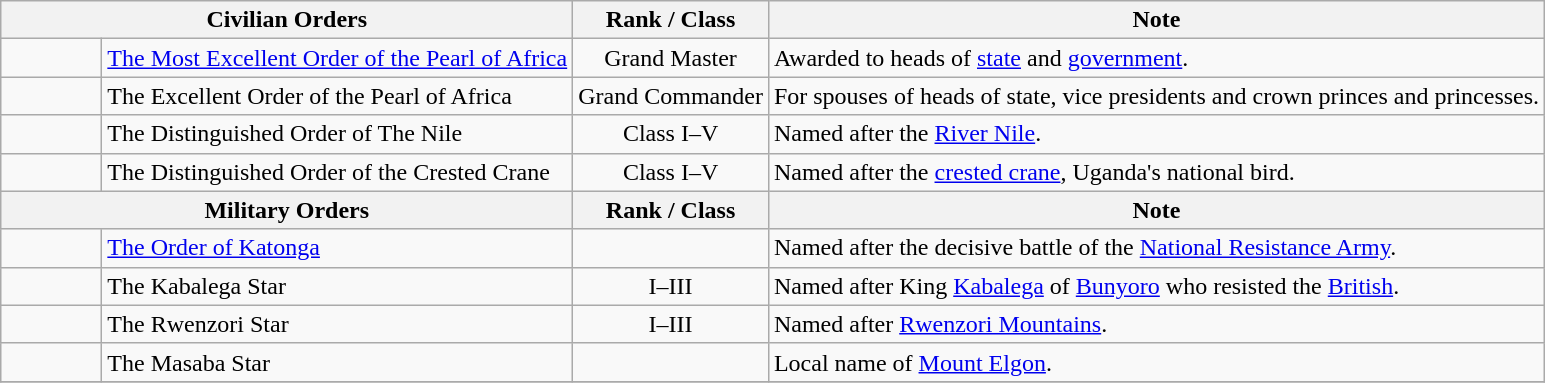<table class="wikitable" style="text-align:left;">
<tr ->
<th colspan=2>Civilian Orders</th>
<th>Rank / Class</th>
<th>Note</th>
</tr>
<tr>
<td width="60px"></td>
<td><a href='#'>The Most Excellent Order of the Pearl of Africa</a></td>
<td align="center">Grand Master</td>
<td>Awarded to heads of <a href='#'>state</a> and <a href='#'>government</a>.</td>
</tr>
<tr>
<td width="60px"></td>
<td>The Excellent Order of the Pearl of Africa</td>
<td align="center">Grand Commander</td>
<td>For spouses of heads of state, vice presidents and crown princes and princesses.</td>
</tr>
<tr>
<td width="60px"></td>
<td>The Distinguished Order of The Nile</td>
<td align="center">Class I–V</td>
<td>Named after the <a href='#'>River Nile</a>.</td>
</tr>
<tr>
<td width="60px"></td>
<td>The Distinguished Order of the Crested Crane</td>
<td align="center">Class I–V</td>
<td>Named after the <a href='#'>crested crane</a>, Uganda's national bird.</td>
</tr>
<tr>
<th colspan=2>Military Orders</th>
<th>Rank / Class</th>
<th>Note</th>
</tr>
<tr>
<td width="60px"></td>
<td><a href='#'>The Order of Katonga</a></td>
<td></td>
<td>Named after the decisive battle of the <a href='#'>National Resistance Army</a>.</td>
</tr>
<tr>
<td width="60px"></td>
<td>The Kabalega Star</td>
<td align="center">I–III</td>
<td>Named after King <a href='#'>Kabalega</a> of <a href='#'>Bunyoro</a> who resisted the <a href='#'>British</a>.</td>
</tr>
<tr>
<td width="60px"></td>
<td>The Rwenzori Star</td>
<td align="center">I–III</td>
<td>Named after <a href='#'>Rwenzori Mountains</a>.</td>
</tr>
<tr>
<td width="60px"></td>
<td>The Masaba Star</td>
<td></td>
<td>Local name of <a href='#'>Mount Elgon</a>.</td>
</tr>
<tr>
</tr>
</table>
